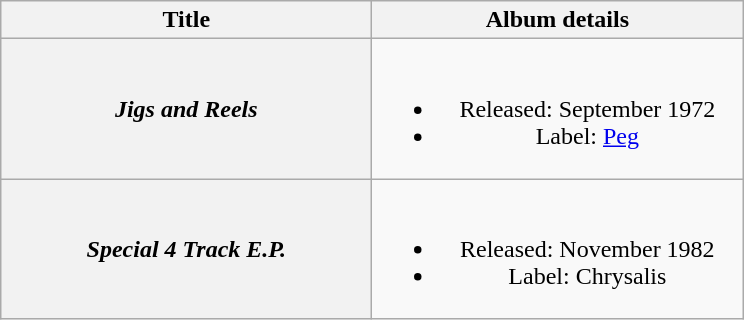<table class="wikitable plainrowheaders" style="text-align:center;">
<tr>
<th scope="col" style="width:15em;">Title</th>
<th scope="col" style="width:15em;">Album details</th>
</tr>
<tr>
<th scope="row"><em>Jigs and Reels</em></th>
<td><br><ul><li>Released: September 1972</li><li>Label: <a href='#'>Peg</a></li></ul></td>
</tr>
<tr>
<th scope="row"><em>Special 4 Track E.P.</em></th>
<td><br><ul><li>Released: November 1982</li><li>Label: Chrysalis</li></ul></td>
</tr>
</table>
